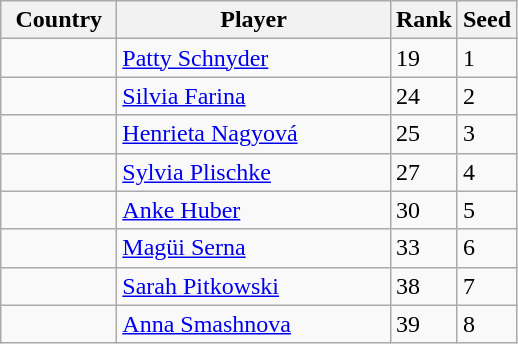<table class="sortable wikitable">
<tr>
<th width="70">Country</th>
<th width="175">Player</th>
<th>Rank</th>
<th>Seed</th>
</tr>
<tr>
<td></td>
<td><a href='#'>Patty Schnyder</a></td>
<td>19</td>
<td>1</td>
</tr>
<tr>
<td></td>
<td><a href='#'>Silvia Farina</a></td>
<td>24</td>
<td>2</td>
</tr>
<tr>
<td></td>
<td><a href='#'>Henrieta Nagyová</a></td>
<td>25</td>
<td>3</td>
</tr>
<tr>
<td></td>
<td><a href='#'>Sylvia Plischke</a></td>
<td>27</td>
<td>4</td>
</tr>
<tr>
<td></td>
<td><a href='#'>Anke Huber</a></td>
<td>30</td>
<td>5</td>
</tr>
<tr>
<td></td>
<td><a href='#'>Magüi Serna</a></td>
<td>33</td>
<td>6</td>
</tr>
<tr>
<td></td>
<td><a href='#'>Sarah Pitkowski</a></td>
<td>38</td>
<td>7</td>
</tr>
<tr>
<td></td>
<td><a href='#'>Anna Smashnova</a></td>
<td>39</td>
<td>8</td>
</tr>
</table>
